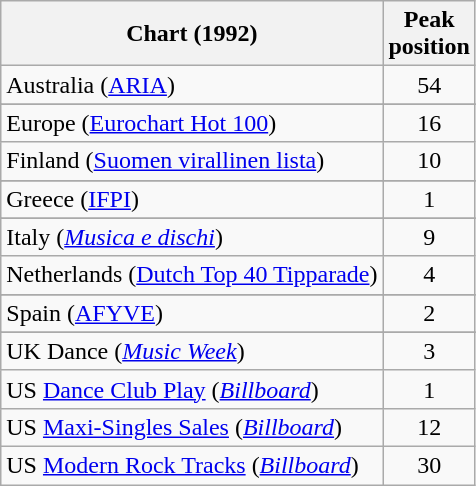<table class="wikitable sortable">
<tr>
<th>Chart (1992)</th>
<th>Peak<br>position</th>
</tr>
<tr>
<td>Australia (<a href='#'>ARIA</a>)</td>
<td align="center">54</td>
</tr>
<tr>
</tr>
<tr>
</tr>
<tr>
<td>Europe (<a href='#'>Eurochart Hot 100</a>)</td>
<td align="center">16</td>
</tr>
<tr>
<td>Finland (<a href='#'>Suomen virallinen lista</a>)</td>
<td align="center">10</td>
</tr>
<tr>
</tr>
<tr>
</tr>
<tr>
<td>Greece (<a href='#'>IFPI</a>)</td>
<td style="text-align:center;">1</td>
</tr>
<tr>
</tr>
<tr>
<td>Italy (<em><a href='#'>Musica e dischi</a></em>)</td>
<td style="text-align:center;">9</td>
</tr>
<tr>
<td>Netherlands (<a href='#'>Dutch Top 40 Tipparade</a>)</td>
<td style="text-align:center;">4</td>
</tr>
<tr>
</tr>
<tr>
<td>Spain (<a href='#'>AFYVE</a>)</td>
<td style="text-align:center;">2</td>
</tr>
<tr>
</tr>
<tr>
</tr>
<tr>
</tr>
<tr>
<td>UK Dance (<em><a href='#'>Music Week</a></em>)</td>
<td style="text-align:center;">3</td>
</tr>
<tr>
<td>US <a href='#'>Dance Club Play</a> (<em><a href='#'>Billboard</a></em>)</td>
<td style="text-align:center;">1</td>
</tr>
<tr>
<td>US <a href='#'>Maxi-Singles Sales</a> (<em><a href='#'>Billboard</a></em>)</td>
<td style="text-align:center;">12</td>
</tr>
<tr>
<td>US <a href='#'>Modern Rock Tracks</a> (<em><a href='#'>Billboard</a></em>)</td>
<td style="text-align:center;">30</td>
</tr>
</table>
